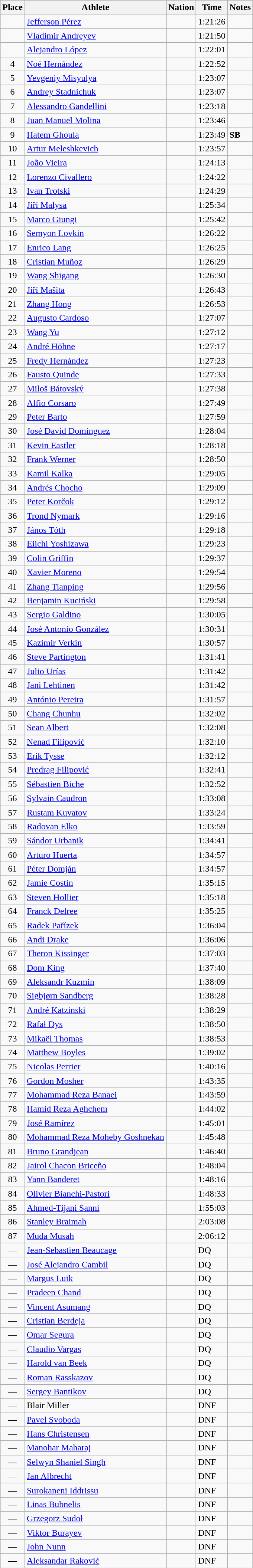<table class=wikitable>
<tr>
<th>Place</th>
<th>Athlete</th>
<th>Nation</th>
<th>Time</th>
<th>Notes</th>
</tr>
<tr>
<td align=center></td>
<td><a href='#'>Jefferson Pérez</a></td>
<td></td>
<td>1:21:26</td>
<td> </td>
</tr>
<tr>
<td align=center></td>
<td><a href='#'>Vladimir Andreyev</a></td>
<td></td>
<td>1:21:50</td>
<td> </td>
</tr>
<tr>
<td align=center></td>
<td><a href='#'>Alejandro López</a></td>
<td></td>
<td>1:22:01</td>
<td> </td>
</tr>
<tr>
<td align=center>4</td>
<td><a href='#'>Noé Hernández</a></td>
<td></td>
<td>1:22:52</td>
<td> </td>
</tr>
<tr>
<td align=center>5</td>
<td><a href='#'>Yevgeniy Misyulya</a></td>
<td></td>
<td>1:23:07</td>
<td> </td>
</tr>
<tr>
<td align=center>6</td>
<td><a href='#'>Andrey Stadnichuk</a></td>
<td></td>
<td>1:23:07</td>
<td> </td>
</tr>
<tr>
<td align=center>7</td>
<td><a href='#'>Alessandro Gandellini</a></td>
<td></td>
<td>1:23:18</td>
<td> </td>
</tr>
<tr>
<td align=center>8</td>
<td><a href='#'>Juan Manuel Molina</a></td>
<td></td>
<td>1:23:46</td>
<td> </td>
</tr>
<tr>
<td align=center>9</td>
<td><a href='#'>Hatem Ghoula</a></td>
<td></td>
<td>1:23:49</td>
<td><strong>SB</strong></td>
</tr>
<tr>
<td align=center>10</td>
<td><a href='#'>Artur Meleshkevich</a></td>
<td></td>
<td>1:23:57</td>
<td> </td>
</tr>
<tr>
<td align=center>11</td>
<td><a href='#'>João Vieira</a></td>
<td></td>
<td>1:24:13</td>
<td> </td>
</tr>
<tr>
<td align=center>12</td>
<td><a href='#'>Lorenzo Civallero</a></td>
<td></td>
<td>1:24:22</td>
<td> </td>
</tr>
<tr>
<td align=center>13</td>
<td><a href='#'>Ivan Trotski</a></td>
<td></td>
<td>1:24:29</td>
<td> </td>
</tr>
<tr>
<td align=center>14</td>
<td><a href='#'>Jiří Malysa</a></td>
<td></td>
<td>1:25:34</td>
<td> </td>
</tr>
<tr>
<td align=center>15</td>
<td><a href='#'>Marco Giungi</a></td>
<td></td>
<td>1:25:42</td>
<td> </td>
</tr>
<tr>
<td align=center>16</td>
<td><a href='#'>Semyon Lovkin</a></td>
<td></td>
<td>1:26:22</td>
<td> </td>
</tr>
<tr>
<td align=center>17</td>
<td><a href='#'>Enrico Lang</a></td>
<td></td>
<td>1:26:25</td>
<td> </td>
</tr>
<tr>
<td align=center>18</td>
<td><a href='#'>Cristian Muñoz</a></td>
<td></td>
<td>1:26:29</td>
<td> </td>
</tr>
<tr>
<td align=center>19</td>
<td><a href='#'>Wang Shigang</a></td>
<td></td>
<td>1:26:30</td>
<td> </td>
</tr>
<tr>
<td align=center>20</td>
<td><a href='#'>Jiří Mašita</a></td>
<td></td>
<td>1:26:43</td>
<td></td>
</tr>
<tr>
<td align=center>21</td>
<td><a href='#'>Zhang Hong</a></td>
<td></td>
<td>1:26:53</td>
<td></td>
</tr>
<tr>
<td align=center>22</td>
<td><a href='#'>Augusto Cardoso</a></td>
<td></td>
<td>1:27:07</td>
<td></td>
</tr>
<tr>
<td align=center>23</td>
<td><a href='#'>Wang Yu</a></td>
<td></td>
<td>1:27:12</td>
<td></td>
</tr>
<tr>
<td align=center>24</td>
<td><a href='#'>André Höhne</a></td>
<td></td>
<td>1:27:17</td>
<td></td>
</tr>
<tr>
<td align=center>25</td>
<td><a href='#'>Fredy Hernández</a></td>
<td></td>
<td>1:27:23</td>
<td></td>
</tr>
<tr>
<td align=center>26</td>
<td><a href='#'>Fausto Quinde</a></td>
<td></td>
<td>1:27:33</td>
<td></td>
</tr>
<tr>
<td align=center>27</td>
<td><a href='#'>Miloš Bátovský</a></td>
<td></td>
<td>1:27:38</td>
<td></td>
</tr>
<tr>
<td align=center>28</td>
<td><a href='#'>Alfio Corsaro</a></td>
<td></td>
<td>1:27:49</td>
<td></td>
</tr>
<tr>
<td align=center>29</td>
<td><a href='#'>Peter Barto</a></td>
<td></td>
<td>1:27:59</td>
<td></td>
</tr>
<tr>
<td align=center>30</td>
<td><a href='#'>José David Domínguez</a></td>
<td></td>
<td>1:28:04</td>
<td></td>
</tr>
<tr>
<td align=center>31</td>
<td><a href='#'>Kevin Eastler</a></td>
<td></td>
<td>1:28:18</td>
<td></td>
</tr>
<tr>
<td align=center>32</td>
<td><a href='#'>Frank Werner</a></td>
<td></td>
<td>1:28:50</td>
<td></td>
</tr>
<tr>
<td align=center>33</td>
<td><a href='#'>Kamil Kalka</a></td>
<td></td>
<td>1:29:05</td>
<td></td>
</tr>
<tr>
<td align=center>34</td>
<td><a href='#'>Andrés Chocho</a></td>
<td></td>
<td>1:29:09</td>
<td></td>
</tr>
<tr>
<td align=center>35</td>
<td><a href='#'>Peter Korčok</a></td>
<td></td>
<td>1:29:12</td>
<td></td>
</tr>
<tr>
<td align=center>36</td>
<td><a href='#'>Trond Nymark</a></td>
<td></td>
<td>1:29:16</td>
<td></td>
</tr>
<tr>
<td align=center>37</td>
<td><a href='#'>János Tóth</a></td>
<td></td>
<td>1:29:18</td>
<td></td>
</tr>
<tr>
<td align=center>38</td>
<td><a href='#'>Eiichi Yoshizawa</a></td>
<td></td>
<td>1:29:23</td>
<td></td>
</tr>
<tr>
<td align=center>39</td>
<td><a href='#'>Colin Griffin</a></td>
<td></td>
<td>1:29:37</td>
<td></td>
</tr>
<tr>
<td align=center>40</td>
<td><a href='#'>Xavier Moreno</a></td>
<td></td>
<td>1:29:54</td>
<td></td>
</tr>
<tr>
<td align=center>41</td>
<td><a href='#'>Zhang Tianping</a></td>
<td></td>
<td>1:29:56</td>
<td></td>
</tr>
<tr>
<td align=center>42</td>
<td><a href='#'>Benjamin Kuciński</a></td>
<td></td>
<td>1:29:58</td>
<td></td>
</tr>
<tr>
<td align=center>43</td>
<td><a href='#'>Sergio Galdino</a></td>
<td></td>
<td>1:30:05</td>
<td></td>
</tr>
<tr>
<td align=center>44</td>
<td><a href='#'>José Antonio González</a></td>
<td></td>
<td>1:30:31</td>
<td></td>
</tr>
<tr>
<td align=center>45</td>
<td><a href='#'>Kazimir Verkin</a></td>
<td></td>
<td>1:30:57</td>
<td></td>
</tr>
<tr>
<td align=center>46</td>
<td><a href='#'>Steve Partington</a></td>
<td></td>
<td>1:31:41</td>
<td></td>
</tr>
<tr>
<td align=center>47</td>
<td><a href='#'>Julio Urías</a></td>
<td></td>
<td>1:31:42</td>
<td></td>
</tr>
<tr>
<td align=center>48</td>
<td><a href='#'>Jani Lehtinen</a></td>
<td></td>
<td>1:31:42</td>
<td></td>
</tr>
<tr>
<td align=center>49</td>
<td><a href='#'>António Pereira</a></td>
<td></td>
<td>1:31:57</td>
<td></td>
</tr>
<tr>
<td align=center>50</td>
<td><a href='#'>Chang Chunhu</a></td>
<td></td>
<td>1:32:02</td>
<td></td>
</tr>
<tr>
<td align=center>51</td>
<td><a href='#'>Sean Albert</a></td>
<td></td>
<td>1:32:08</td>
<td></td>
</tr>
<tr>
<td align=center>52</td>
<td><a href='#'>Nenad Filipović</a></td>
<td></td>
<td>1:32:10</td>
<td></td>
</tr>
<tr>
<td align=center>53</td>
<td><a href='#'>Erik Tysse</a></td>
<td></td>
<td>1:32:12</td>
<td></td>
</tr>
<tr>
<td align=center>54</td>
<td><a href='#'>Predrag Filipović</a></td>
<td></td>
<td>1:32:41</td>
<td></td>
</tr>
<tr>
<td align=center>55</td>
<td><a href='#'>Sébastien Biche</a></td>
<td></td>
<td>1:32:52</td>
<td></td>
</tr>
<tr>
<td align=center>56</td>
<td><a href='#'>Sylvain Caudron</a></td>
<td></td>
<td>1:33:08</td>
<td></td>
</tr>
<tr>
<td align=center>57</td>
<td><a href='#'>Rustam Kuvatov</a></td>
<td></td>
<td>1:33:24</td>
<td></td>
</tr>
<tr>
<td align=center>58</td>
<td><a href='#'>Radovan Elko</a></td>
<td></td>
<td>1:33:59</td>
<td></td>
</tr>
<tr>
<td align=center>59</td>
<td><a href='#'>Sándor Urbanik</a></td>
<td></td>
<td>1:34:41</td>
<td></td>
</tr>
<tr>
<td align=center>60</td>
<td><a href='#'>Arturo Huerta</a></td>
<td></td>
<td>1:34:57</td>
<td></td>
</tr>
<tr>
<td align=center>61</td>
<td><a href='#'>Péter Domján</a></td>
<td></td>
<td>1:34:57</td>
<td></td>
</tr>
<tr>
<td align=center>62</td>
<td><a href='#'>Jamie Costin</a></td>
<td></td>
<td>1:35:15</td>
<td></td>
</tr>
<tr>
<td align=center>63</td>
<td><a href='#'>Steven Hollier</a></td>
<td></td>
<td>1:35:18</td>
<td></td>
</tr>
<tr>
<td align=center>64</td>
<td><a href='#'>Franck Delree</a></td>
<td></td>
<td>1:35:25</td>
<td></td>
</tr>
<tr>
<td align=center>65</td>
<td><a href='#'>Radek Pařízek</a></td>
<td></td>
<td>1:36:04</td>
<td></td>
</tr>
<tr>
<td align=center>66</td>
<td><a href='#'>Andi Drake</a></td>
<td></td>
<td>1:36:06</td>
<td></td>
</tr>
<tr>
<td align=center>67</td>
<td><a href='#'>Theron Kissinger</a></td>
<td></td>
<td>1:37:03</td>
<td></td>
</tr>
<tr>
<td align=center>68</td>
<td><a href='#'>Dom King</a></td>
<td></td>
<td>1:37:40</td>
<td></td>
</tr>
<tr>
<td align=center>69</td>
<td><a href='#'>Aleksandr Kuzmin</a></td>
<td></td>
<td>1:38:09</td>
<td></td>
</tr>
<tr>
<td align=center>70</td>
<td><a href='#'>Sigbjørn Sandberg</a></td>
<td></td>
<td>1:38:28</td>
<td></td>
</tr>
<tr>
<td align=center>71</td>
<td><a href='#'>André Katzinski</a></td>
<td></td>
<td>1:38:29</td>
<td></td>
</tr>
<tr>
<td align=center>72</td>
<td><a href='#'>Rafał Dys</a></td>
<td></td>
<td>1:38:50</td>
<td></td>
</tr>
<tr>
<td align=center>73</td>
<td><a href='#'>Mikaël Thomas</a></td>
<td></td>
<td>1:38:53</td>
<td></td>
</tr>
<tr>
<td align=center>74</td>
<td><a href='#'>Matthew Boyles</a></td>
<td></td>
<td>1:39:02</td>
<td></td>
</tr>
<tr>
<td align=center>75</td>
<td><a href='#'>Nicolas Perrier</a></td>
<td></td>
<td>1:40:16</td>
<td></td>
</tr>
<tr>
<td align=center>76</td>
<td><a href='#'>Gordon Mosher</a></td>
<td></td>
<td>1:43:35</td>
<td></td>
</tr>
<tr>
<td align=center>77</td>
<td><a href='#'>Mohammad Reza Banaei</a></td>
<td></td>
<td>1:43:59</td>
<td></td>
</tr>
<tr>
<td align=center>78</td>
<td><a href='#'>Hamid Reza Aghchem</a></td>
<td></td>
<td>1:44:02</td>
<td></td>
</tr>
<tr>
<td align=center>79</td>
<td><a href='#'>José Ramírez</a></td>
<td></td>
<td>1:45:01</td>
<td></td>
</tr>
<tr>
<td align=center>80</td>
<td><a href='#'>Mohammad Reza Moheby Goshnekan</a></td>
<td></td>
<td>1:45:48</td>
<td></td>
</tr>
<tr>
<td align=center>81</td>
<td><a href='#'>Bruno Grandjean</a></td>
<td></td>
<td>1:46:40</td>
<td></td>
</tr>
<tr>
<td align=center>82</td>
<td><a href='#'>Jairol Chacon Briceño</a></td>
<td></td>
<td>1:48:04</td>
<td></td>
</tr>
<tr>
<td align=center>83</td>
<td><a href='#'>Yann Banderet</a></td>
<td></td>
<td>1:48:16</td>
<td></td>
</tr>
<tr>
<td align=center>84</td>
<td><a href='#'>Olivier Bianchi-Pastori</a></td>
<td></td>
<td>1:48:33</td>
<td></td>
</tr>
<tr>
<td align=center>85</td>
<td><a href='#'>Ahmed-Tijani Sanni</a></td>
<td></td>
<td>1:55:03</td>
<td></td>
</tr>
<tr>
<td align=center>86</td>
<td><a href='#'>Stanley Braimah</a></td>
<td></td>
<td>2:03:08</td>
<td></td>
</tr>
<tr>
<td align=center>87</td>
<td><a href='#'>Muda Musah</a></td>
<td></td>
<td>2:06:12</td>
<td></td>
</tr>
<tr>
<td align=center>—</td>
<td><a href='#'>Jean-Sebastien Beaucage</a></td>
<td></td>
<td>DQ</td>
<td></td>
</tr>
<tr>
<td align=center>—</td>
<td><a href='#'>José Alejandro Cambil</a></td>
<td></td>
<td>DQ</td>
<td></td>
</tr>
<tr>
<td align=center>—</td>
<td><a href='#'>Margus Luik</a></td>
<td></td>
<td>DQ</td>
<td></td>
</tr>
<tr>
<td align=center>—</td>
<td><a href='#'>Pradeep Chand</a></td>
<td></td>
<td>DQ</td>
<td></td>
</tr>
<tr>
<td align=center>—</td>
<td><a href='#'>Vincent Asumang</a></td>
<td></td>
<td>DQ</td>
<td></td>
</tr>
<tr>
<td align=center>—</td>
<td><a href='#'>Cristian Berdeja</a></td>
<td></td>
<td>DQ</td>
<td></td>
</tr>
<tr>
<td align=center>—</td>
<td><a href='#'>Omar Segura</a></td>
<td></td>
<td>DQ</td>
<td></td>
</tr>
<tr>
<td align=center>—</td>
<td><a href='#'>Claudio Vargas</a></td>
<td></td>
<td>DQ</td>
<td></td>
</tr>
<tr>
<td align=center>—</td>
<td><a href='#'>Harold van Beek</a></td>
<td></td>
<td>DQ</td>
<td></td>
</tr>
<tr>
<td align=center>—</td>
<td><a href='#'>Roman Rasskazov</a></td>
<td></td>
<td>DQ</td>
<td></td>
</tr>
<tr>
<td align=center>—</td>
<td><a href='#'>Sergey Bantikov</a></td>
<td></td>
<td>DQ</td>
<td></td>
</tr>
<tr>
<td align=center>—</td>
<td>Blair Miller</td>
<td></td>
<td>DNF</td>
<td></td>
</tr>
<tr>
<td align=center>—</td>
<td><a href='#'>Pavel Svoboda</a></td>
<td></td>
<td>DNF</td>
<td></td>
</tr>
<tr>
<td align=center>—</td>
<td><a href='#'>Hans Christensen</a></td>
<td></td>
<td>DNF</td>
<td></td>
</tr>
<tr>
<td align=center>—</td>
<td><a href='#'>Manohar Maharaj</a></td>
<td></td>
<td>DNF</td>
<td></td>
</tr>
<tr>
<td align=center>—</td>
<td><a href='#'>Selwyn Shaniel Singh</a></td>
<td></td>
<td>DNF</td>
<td></td>
</tr>
<tr>
<td align=center>—</td>
<td><a href='#'>Jan Albrecht</a></td>
<td></td>
<td>DNF</td>
<td></td>
</tr>
<tr>
<td align=center>—</td>
<td><a href='#'>Surokaneni Iddrissu</a></td>
<td></td>
<td>DNF</td>
<td></td>
</tr>
<tr>
<td align=center>—</td>
<td><a href='#'>Linas Bubnelis</a></td>
<td></td>
<td>DNF</td>
<td></td>
</tr>
<tr>
<td align=center>—</td>
<td><a href='#'>Grzegorz Sudoł</a></td>
<td></td>
<td>DNF</td>
<td></td>
</tr>
<tr>
<td align=center>—</td>
<td><a href='#'>Viktor Burayev</a></td>
<td></td>
<td>DNF</td>
<td></td>
</tr>
<tr>
<td align=center>—</td>
<td><a href='#'>John Nunn</a></td>
<td></td>
<td>DNF</td>
<td></td>
</tr>
<tr>
<td align=center>—</td>
<td><a href='#'>Aleksandar Raković</a></td>
<td></td>
<td>DNF</td>
<td></td>
</tr>
</table>
